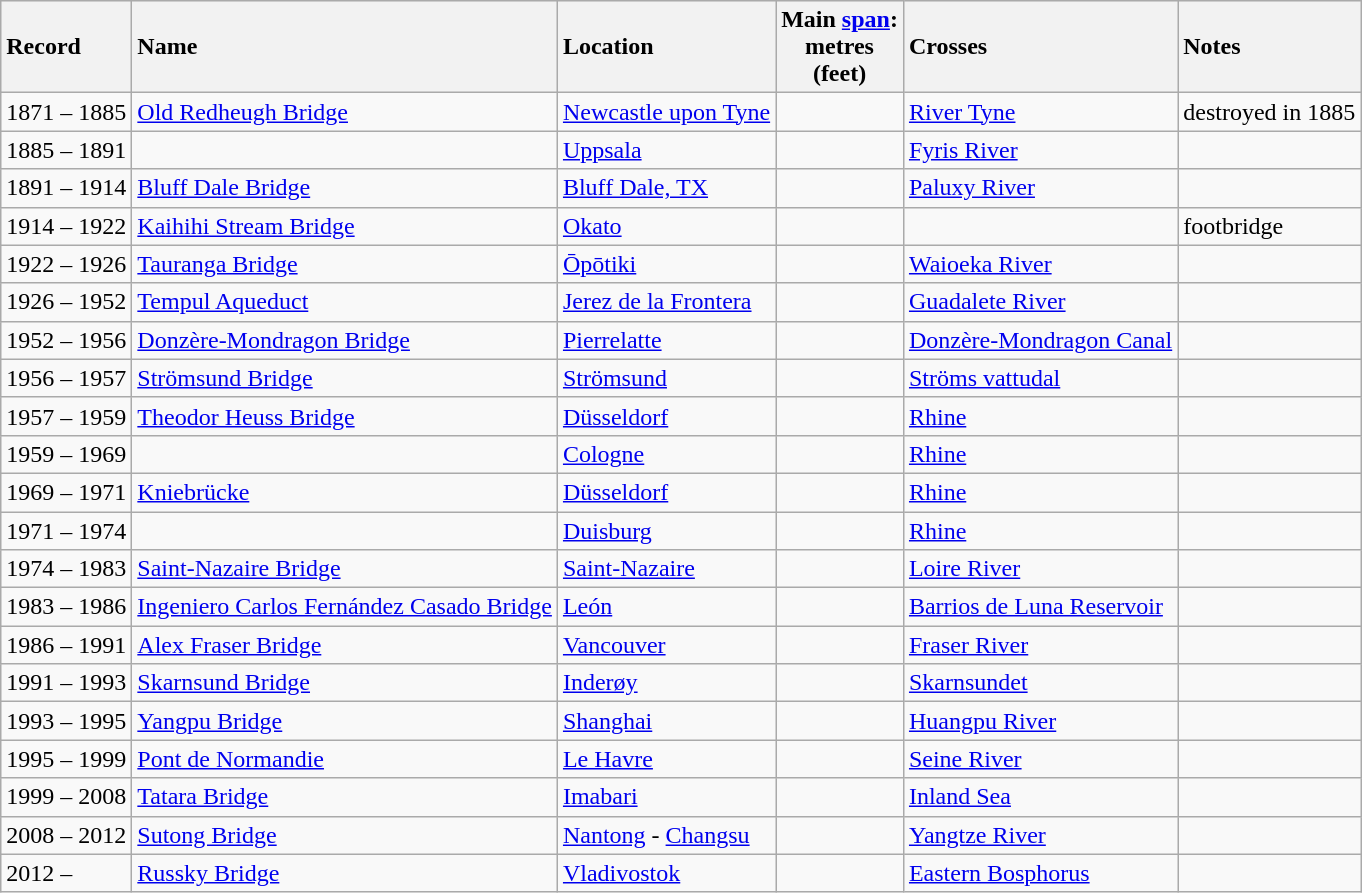<table class="wikitable sortable" style="text-align:left">
<tr style=background:#efefef>
<th style=text-align:left>Record</th>
<th style=text-align:left>Name</th>
<th style=text-align:left>Location</th>
<th style=text-align:center>Main <a href='#'>span</a>:<br>metres<br>(feet)</th>
<th style=text-align:left>Crosses</th>
<th style=text-align:left>Notes</th>
</tr>
<tr>
<td>1871 – 1885</td>
<td><a href='#'>Old Redheugh Bridge</a></td>
<td> <a href='#'>Newcastle upon Tyne</a></td>
<td></td>
<td><a href='#'>River Tyne</a></td>
<td>destroyed in 1885</td>
</tr>
<tr>
<td>1885 – 1891</td>
<td></td>
<td> <a href='#'>Uppsala</a></td>
<td></td>
<td><a href='#'>Fyris River</a></td>
<td></td>
</tr>
<tr>
<td>1891 – 1914</td>
<td><a href='#'>Bluff Dale Bridge</a></td>
<td> <a href='#'>Bluff Dale, TX</a></td>
<td></td>
<td><a href='#'>Paluxy River</a></td>
<td></td>
</tr>
<tr>
<td>1914 – 1922</td>
<td><a href='#'>Kaihihi Stream Bridge</a></td>
<td> <a href='#'>Okato</a></td>
<td></td>
<td></td>
<td>footbridge</td>
</tr>
<tr>
<td>1922 – 1926</td>
<td><a href='#'>Tauranga Bridge</a></td>
<td> <a href='#'>Ōpōtiki</a></td>
<td></td>
<td><a href='#'>Waioeka River</a></td>
<td></td>
</tr>
<tr>
<td>1926 – 1952</td>
<td><a href='#'>Tempul Aqueduct</a></td>
<td> <a href='#'>Jerez de la Frontera</a></td>
<td></td>
<td><a href='#'>Guadalete River</a></td>
<td></td>
</tr>
<tr>
<td>1952 – 1956</td>
<td><a href='#'>Donzère-Mondragon Bridge</a></td>
<td> <a href='#'>Pierrelatte</a></td>
<td></td>
<td><a href='#'>Donzère-Mondragon Canal</a></td>
<td></td>
</tr>
<tr>
<td>1956 – 1957</td>
<td><a href='#'>Strömsund Bridge</a></td>
<td> <a href='#'>Strömsund</a></td>
<td></td>
<td><a href='#'>Ströms vattudal</a></td>
<td></td>
</tr>
<tr>
<td>1957 – 1959</td>
<td><a href='#'>Theodor Heuss Bridge</a></td>
<td> <a href='#'>Düsseldorf</a></td>
<td></td>
<td><a href='#'>Rhine</a></td>
<td></td>
</tr>
<tr>
<td>1959 – 1969</td>
<td></td>
<td> <a href='#'>Cologne</a></td>
<td></td>
<td><a href='#'>Rhine</a></td>
<td></td>
</tr>
<tr>
<td>1969 – 1971</td>
<td><a href='#'>Kniebrücke</a></td>
<td> <a href='#'>Düsseldorf</a></td>
<td></td>
<td><a href='#'>Rhine</a></td>
<td></td>
</tr>
<tr>
<td>1971 – 1974</td>
<td></td>
<td> <a href='#'>Duisburg</a></td>
<td></td>
<td><a href='#'>Rhine</a></td>
<td></td>
</tr>
<tr>
<td>1974 – 1983</td>
<td><a href='#'>Saint-Nazaire Bridge</a></td>
<td> <a href='#'>Saint-Nazaire</a></td>
<td></td>
<td><a href='#'>Loire River</a></td>
<td></td>
</tr>
<tr>
<td>1983 – 1986</td>
<td><a href='#'>Ingeniero Carlos Fernández Casado Bridge</a></td>
<td> <a href='#'>León</a></td>
<td></td>
<td><a href='#'>Barrios de Luna Reservoir</a></td>
<td></td>
</tr>
<tr>
<td>1986 – 1991</td>
<td><a href='#'>Alex Fraser Bridge</a></td>
<td> <a href='#'>Vancouver</a></td>
<td></td>
<td><a href='#'>Fraser River</a></td>
<td></td>
</tr>
<tr>
<td>1991 – 1993</td>
<td><a href='#'>Skarnsund Bridge</a></td>
<td> <a href='#'>Inderøy</a></td>
<td></td>
<td><a href='#'>Skarnsundet</a></td>
<td></td>
</tr>
<tr>
<td>1993 – 1995</td>
<td><a href='#'>Yangpu Bridge</a></td>
<td> <a href='#'>Shanghai</a></td>
<td></td>
<td><a href='#'>Huangpu River</a></td>
<td></td>
</tr>
<tr>
<td>1995 – 1999</td>
<td><a href='#'>Pont de Normandie</a></td>
<td> <a href='#'>Le Havre</a></td>
<td></td>
<td><a href='#'>Seine River</a></td>
<td></td>
</tr>
<tr>
<td>1999 – 2008</td>
<td><a href='#'>Tatara Bridge</a></td>
<td> <a href='#'>Imabari</a></td>
<td></td>
<td><a href='#'>Inland Sea</a></td>
<td></td>
</tr>
<tr>
<td>2008 – 2012</td>
<td><a href='#'>Sutong Bridge</a></td>
<td> <a href='#'>Nantong</a> - <a href='#'>Changsu</a></td>
<td></td>
<td><a href='#'>Yangtze River</a></td>
<td></td>
</tr>
<tr>
<td>2012 –</td>
<td><a href='#'>Russky Bridge</a></td>
<td> <a href='#'>Vladivostok</a></td>
<td></td>
<td><a href='#'>Eastern Bosphorus</a></td>
<td></td>
</tr>
</table>
